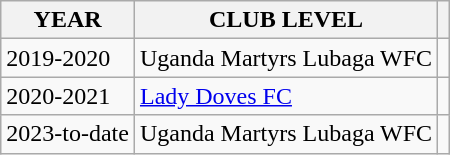<table class="wikitable">
<tr>
<th>YEAR</th>
<th>CLUB LEVEL</th>
<th></th>
</tr>
<tr>
<td>2019-2020</td>
<td>Uganda Martyrs Lubaga WFC</td>
<td></td>
</tr>
<tr>
<td>2020-2021</td>
<td><a href='#'>Lady Doves FC</a></td>
<td></td>
</tr>
<tr>
<td>2023-to-date</td>
<td>Uganda Martyrs Lubaga WFC</td>
<td></td>
</tr>
</table>
